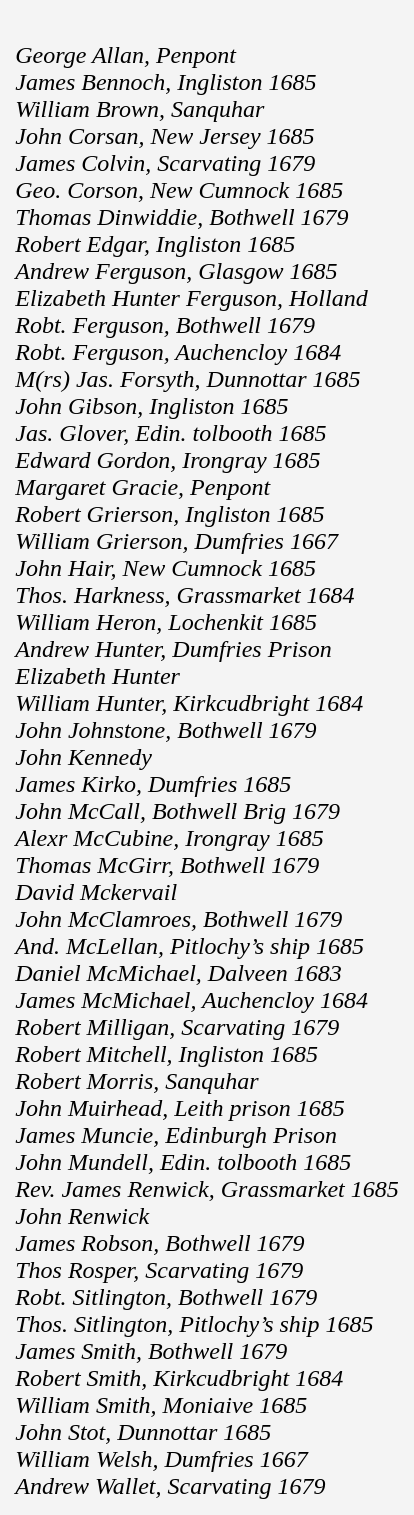<table cellpadding=10 border="0" align=center>
<tr>
<td bgcolor=#f4f4f4><br><em>George Allan, Penpont</em><br>
<em>James Bennoch, Ingliston 1685</em><br>
<em>William Brown, Sanquhar</em><br>
<em>John Corsan, New Jersey 1685</em><br>
<em>James Colvin, Scarvating 1679</em><br>
<em>Geo. Corson, New Cumnock 1685</em><br>
<em>Thomas Dinwiddie, Bothwell 1679</em><br>
<em>Robert Edgar, Ingliston 1685</em><br>
<em>Andrew Ferguson, Glasgow 1685</em><br>
<em>Elizabeth Hunter Ferguson, Holland</em><br>
<em>Robt. Ferguson, Bothwell 1679</em><br>
<em>Robt. Ferguson, Auchencloy 1684</em><br>
<em>M(rs) Jas. Forsyth, Dunnottar 1685</em><br>
<em>John Gibson, Ingliston 1685</em><br>
<em>Jas. Glover, Edin. tolbooth 1685</em><br>
<em>Edward Gordon, Irongray 1685</em><br>
<em>Margaret Gracie, Penpont</em><br>
<em>Robert Grierson, Ingliston 1685</em><br>
<em>William Grierson, Dumfries 1667</em><br>
<em>John Hair, New Cumnock 1685</em><br>
<em>Thos. Harkness, Grassmarket 1684</em><br>
<em>William Heron, Lochenkit 1685</em><br>
<em>Andrew Hunter, Dumfries Prison</em><br>
<em>Elizabeth Hunter</em><br>
<em>William Hunter, Kirkcudbright 1684</em><br>
<em>John Johnstone, Bothwell 1679</em><br>
<em>John Kennedy</em><br>
<em>James Kirko, Dumfries 1685</em><br>
<em>John McCall, Bothwell Brig 1679</em><br>
<em>Alexr McCubine, Irongray 1685</em><br>
<em>Thomas McGirr, Bothwell 1679</em><br>
<em>David Mckervail</em><br>
<em>John McClamroes, Bothwell 1679</em><br>
<em>And. McLellan, Pitlochy’s ship 1685</em><br>
<em>Daniel McMichael, Dalveen 1683</em><br>
<em>James McMichael, Auchencloy 1684</em><br>
<em>Robert Milligan, Scarvating 1679</em><br>
<em>Robert Mitchell, Ingliston 1685</em><br>
<em>Robert Morris, Sanquhar</em><br>
<em>John Muirhead, Leith prison 1685</em><br>
<em>James Muncie, Edinburgh Prison</em><br>
<em>John Mundell, Edin. tolbooth 1685</em><br>
<em>Rev. James Renwick, Grassmarket 1685</em><br>
<em>John Renwick</em><br>
<em>James Robson, Bothwell 1679</em><br>
<em>Thos Rosper, Scarvating 1679</em><br>
<em>Robt. Sitlington, Bothwell 1679</em><br>
<em>Thos. Sitlington, Pitlochy’s ship 1685</em><br>
<em>James Smith, Bothwell 1679</em><br>
<em>Robert Smith, Kirkcudbright 1684</em><br>
<em>William Smith, Moniaive 1685</em><br>
<em>John Stot, Dunnottar 1685</em><br>
<em>William Welsh, Dumfries 1667</em><br>
<em>Andrew Wallet, Scarvating 1679</em><br></td>
</tr>
</table>
